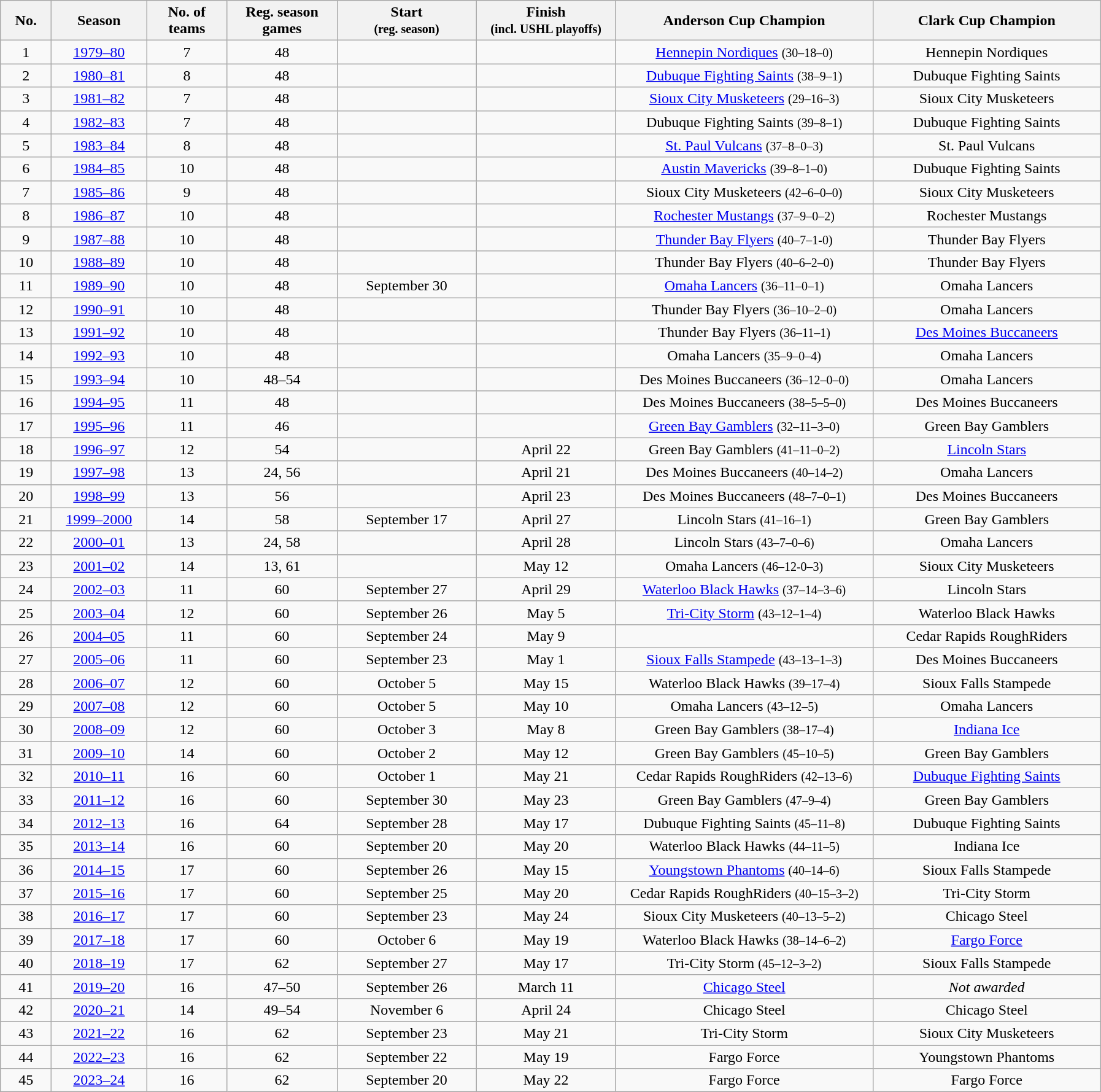<table class="wikitable" style="text-align:center">
<tr>
<th style="width:3em">No.</th>
<th style="width:6em">Season</th>
<th style="width:5em">No. of<br>teams</th>
<th style="width:7em">Reg. season<br>games</th>
<th style="width:9em">Start<br><small>(reg. season)</small></th>
<th style="width:9em">Finish<br><small>(incl. USHL playoffs)</small></th>
<th style="width:17em">Anderson Cup Champion</th>
<th style="width:15em">Clark Cup Champion</th>
</tr>
<tr>
<td>1</td>
<td><a href='#'>1979–80</a></td>
<td>7</td>
<td>48</td>
<td></td>
<td></td>
<td><a href='#'>Hennepin Nordiques</a> <small>(30–18–0)</small></td>
<td>Hennepin Nordiques</td>
</tr>
<tr>
<td>2</td>
<td><a href='#'>1980–81</a></td>
<td>8</td>
<td>48</td>
<td></td>
<td></td>
<td><a href='#'>Dubuque Fighting Saints</a> <small>(38–9–1)</small></td>
<td>Dubuque Fighting Saints</td>
</tr>
<tr>
<td>3</td>
<td><a href='#'>1981–82</a></td>
<td>7</td>
<td>48</td>
<td></td>
<td></td>
<td><a href='#'>Sioux City Musketeers</a> <small>(29–16–3)</small></td>
<td>Sioux City Musketeers</td>
</tr>
<tr>
<td>4</td>
<td><a href='#'>1982–83</a></td>
<td>7</td>
<td>48</td>
<td></td>
<td></td>
<td>Dubuque Fighting Saints <small>(39–8–1)</small></td>
<td>Dubuque Fighting Saints</td>
</tr>
<tr>
<td>5</td>
<td><a href='#'>1983–84</a></td>
<td>8</td>
<td>48</td>
<td></td>
<td></td>
<td><a href='#'>St. Paul Vulcans</a> <small>(37–8–0–3)</small></td>
<td>St. Paul Vulcans</td>
</tr>
<tr>
<td>6</td>
<td><a href='#'>1984–85</a></td>
<td>10</td>
<td>48</td>
<td></td>
<td></td>
<td><a href='#'>Austin Mavericks</a> <small>(39–8–1–0)</small></td>
<td>Dubuque Fighting Saints</td>
</tr>
<tr>
<td>7</td>
<td><a href='#'>1985–86</a></td>
<td>9</td>
<td>48</td>
<td></td>
<td></td>
<td>Sioux City Musketeers <small>(42–6–0–0)</small></td>
<td>Sioux City Musketeers</td>
</tr>
<tr>
<td>8</td>
<td><a href='#'>1986–87</a></td>
<td>10</td>
<td>48</td>
<td></td>
<td></td>
<td><a href='#'>Rochester Mustangs</a> <small>(37–9–0–2)</small></td>
<td>Rochester Mustangs</td>
</tr>
<tr>
<td>9</td>
<td><a href='#'>1987–88</a></td>
<td>10</td>
<td>48</td>
<td></td>
<td></td>
<td><a href='#'>Thunder Bay Flyers</a> <small>(40–7–1-0)</small></td>
<td>Thunder Bay Flyers</td>
</tr>
<tr>
<td>10</td>
<td><a href='#'>1988–89</a></td>
<td>10</td>
<td>48</td>
<td></td>
<td></td>
<td>Thunder Bay Flyers <small>(40–6–2–0)</small></td>
<td>Thunder Bay Flyers</td>
</tr>
<tr>
<td>11</td>
<td><a href='#'>1989–90</a></td>
<td>10</td>
<td>48</td>
<td>September 30</td>
<td></td>
<td><a href='#'>Omaha Lancers</a> <small>(36–11–0–1)</small></td>
<td>Omaha Lancers</td>
</tr>
<tr>
<td>12</td>
<td><a href='#'>1990–91</a></td>
<td>10</td>
<td>48</td>
<td></td>
<td></td>
<td>Thunder Bay Flyers <small>(36–10–2–0)</small></td>
<td>Omaha Lancers</td>
</tr>
<tr>
<td>13</td>
<td><a href='#'>1991–92</a></td>
<td>10</td>
<td>48</td>
<td></td>
<td></td>
<td>Thunder Bay Flyers <small>(36–11–1)</small></td>
<td><a href='#'>Des Moines Buccaneers</a></td>
</tr>
<tr>
<td>14</td>
<td><a href='#'>1992–93</a></td>
<td>10</td>
<td>48</td>
<td></td>
<td></td>
<td>Omaha Lancers <small>(35–9–0–4)</small></td>
<td>Omaha Lancers</td>
</tr>
<tr>
<td>15</td>
<td><a href='#'>1993–94</a></td>
<td>10</td>
<td>48–54</td>
<td></td>
<td></td>
<td>Des Moines Buccaneers <small>(36–12–0–0)</small></td>
<td>Omaha Lancers</td>
</tr>
<tr>
<td>16</td>
<td><a href='#'>1994–95</a></td>
<td>11</td>
<td>48</td>
<td></td>
<td></td>
<td>Des Moines Buccaneers <small>(38–5–5–0)</small></td>
<td>Des Moines Buccaneers</td>
</tr>
<tr>
<td>17</td>
<td><a href='#'>1995–96</a></td>
<td>11</td>
<td>46</td>
<td></td>
<td></td>
<td><a href='#'>Green Bay Gamblers</a> <small>(32–11–3–0)</small></td>
<td>Green Bay Gamblers</td>
</tr>
<tr>
<td>18</td>
<td><a href='#'>1996–97</a></td>
<td>12</td>
<td>54</td>
<td></td>
<td>April 22</td>
<td>Green Bay Gamblers <small>(41–11–0–2)</small></td>
<td><a href='#'>Lincoln Stars</a></td>
</tr>
<tr>
<td>19</td>
<td><a href='#'>1997–98</a></td>
<td>13</td>
<td>24, 56</td>
<td></td>
<td>April 21</td>
<td>Des Moines Buccaneers <small>(40–14–2)</small></td>
<td>Omaha Lancers</td>
</tr>
<tr>
<td>20</td>
<td><a href='#'>1998–99</a></td>
<td>13</td>
<td>56</td>
<td></td>
<td>April 23</td>
<td>Des Moines Buccaneers <small>(48–7–0–1)</small></td>
<td>Des Moines Buccaneers</td>
</tr>
<tr>
<td>21</td>
<td><a href='#'>1999–2000</a></td>
<td>14</td>
<td>58</td>
<td>September 17</td>
<td>April 27</td>
<td>Lincoln Stars <small>(41–16–1)</small></td>
<td>Green Bay Gamblers</td>
</tr>
<tr>
<td>22</td>
<td><a href='#'>2000–01</a></td>
<td>13</td>
<td>24, 58</td>
<td></td>
<td>April 28</td>
<td>Lincoln Stars <small>(43–7–0–6)</small></td>
<td>Omaha Lancers</td>
</tr>
<tr>
<td>23</td>
<td><a href='#'>2001–02</a></td>
<td>14</td>
<td>13, 61</td>
<td></td>
<td>May 12</td>
<td>Omaha Lancers <small>(46–12-0–3)</small></td>
<td>Sioux City Musketeers</td>
</tr>
<tr>
<td>24</td>
<td><a href='#'>2002–03</a></td>
<td>11</td>
<td>60</td>
<td>September 27</td>
<td>April 29</td>
<td><a href='#'>Waterloo Black Hawks</a> <small>(37–14–3–6)</small></td>
<td>Lincoln Stars</td>
</tr>
<tr>
<td>25</td>
<td><a href='#'>2003–04</a></td>
<td>12</td>
<td>60</td>
<td>September 26</td>
<td>May 5</td>
<td><a href='#'>Tri-City Storm</a> <small>(43–12–1–4)</small></td>
<td>Waterloo Black Hawks</td>
</tr>
<tr>
<td>26</td>
<td><a href='#'>2004–05</a></td>
<td>11</td>
<td>60</td>
<td>September 24</td>
<td>May 9</td>
<td></td>
<td>Cedar Rapids RoughRiders</td>
</tr>
<tr>
<td>27</td>
<td><a href='#'>2005–06</a></td>
<td>11</td>
<td>60</td>
<td>September 23</td>
<td>May 1</td>
<td><a href='#'>Sioux Falls Stampede</a> <small>(43–13–1–3)</small></td>
<td>Des Moines Buccaneers</td>
</tr>
<tr>
<td>28</td>
<td><a href='#'>2006–07</a></td>
<td>12</td>
<td>60</td>
<td>October 5</td>
<td>May 15</td>
<td>Waterloo Black Hawks <small>(39–17–4)</small></td>
<td>Sioux Falls Stampede</td>
</tr>
<tr>
<td>29</td>
<td><a href='#'>2007–08</a></td>
<td>12</td>
<td>60</td>
<td>October 5</td>
<td>May 10</td>
<td>Omaha Lancers <small>(43–12–5)</small></td>
<td>Omaha Lancers</td>
</tr>
<tr>
<td>30</td>
<td><a href='#'>2008–09</a></td>
<td>12</td>
<td>60</td>
<td>October 3</td>
<td>May 8</td>
<td>Green Bay Gamblers <small>(38–17–4)</small></td>
<td><a href='#'>Indiana Ice</a></td>
</tr>
<tr>
<td>31</td>
<td><a href='#'>2009–10</a></td>
<td>14</td>
<td>60</td>
<td>October 2</td>
<td>May 12</td>
<td>Green Bay Gamblers <small>(45–10–5)</small></td>
<td>Green Bay Gamblers</td>
</tr>
<tr>
<td>32</td>
<td><a href='#'>2010–11</a></td>
<td>16</td>
<td>60</td>
<td>October 1</td>
<td>May 21</td>
<td>Cedar Rapids RoughRiders <small>(42–13–6)</small></td>
<td><a href='#'>Dubuque Fighting Saints</a></td>
</tr>
<tr>
<td>33</td>
<td><a href='#'>2011–12</a></td>
<td>16</td>
<td>60</td>
<td>September 30</td>
<td>May 23</td>
<td>Green Bay Gamblers <small>(47–9–4)</small></td>
<td>Green Bay Gamblers</td>
</tr>
<tr>
<td>34</td>
<td><a href='#'>2012–13</a></td>
<td>16</td>
<td>64</td>
<td>September 28</td>
<td>May 17</td>
<td>Dubuque Fighting Saints <small>(45–11–8)</small></td>
<td>Dubuque Fighting Saints</td>
</tr>
<tr>
<td>35</td>
<td><a href='#'>2013–14</a></td>
<td>16</td>
<td>60</td>
<td>September 20</td>
<td>May 20</td>
<td>Waterloo Black Hawks <small>(44–11–5)</small></td>
<td>Indiana Ice</td>
</tr>
<tr>
<td>36</td>
<td><a href='#'>2014–15</a></td>
<td>17</td>
<td>60</td>
<td>September 26</td>
<td>May 15</td>
<td><a href='#'>Youngstown Phantoms</a> <small>(40–14–6)</small></td>
<td>Sioux Falls Stampede</td>
</tr>
<tr>
<td>37</td>
<td><a href='#'>2015–16</a></td>
<td>17</td>
<td>60</td>
<td>September 25</td>
<td>May 20</td>
<td>Cedar Rapids RoughRiders <small>(40–15–3–2)</small></td>
<td>Tri-City Storm</td>
</tr>
<tr>
<td>38</td>
<td><a href='#'>2016–17</a></td>
<td>17</td>
<td>60</td>
<td>September 23</td>
<td>May 24</td>
<td>Sioux City Musketeers <small>(40–13–5–2)</small></td>
<td>Chicago Steel</td>
</tr>
<tr>
<td>39</td>
<td><a href='#'>2017–18</a></td>
<td>17</td>
<td>60</td>
<td>October 6</td>
<td>May 19</td>
<td>Waterloo Black Hawks <small>(38–14–6–2)</small></td>
<td><a href='#'>Fargo Force</a></td>
</tr>
<tr>
<td>40</td>
<td><a href='#'>2018–19</a></td>
<td>17</td>
<td>62</td>
<td>September 27</td>
<td>May 17</td>
<td>Tri-City Storm <small>(45–12–3–2)</small></td>
<td>Sioux Falls Stampede</td>
</tr>
<tr>
<td>41</td>
<td><a href='#'>2019–20</a></td>
<td>16</td>
<td>47–50</td>
<td>September 26</td>
<td>March 11</td>
<td><a href='#'>Chicago Steel</a> </td>
<td><em>Not awarded</em></td>
</tr>
<tr>
<td>42</td>
<td><a href='#'>2020–21</a></td>
<td>14</td>
<td>49–54</td>
<td>November 6</td>
<td>April 24</td>
<td>Chicago Steel </td>
<td>Chicago Steel</td>
</tr>
<tr>
<td>43</td>
<td><a href='#'>2021–22</a></td>
<td>16</td>
<td>62</td>
<td>September 23</td>
<td>May 21</td>
<td>Tri-City Storm </td>
<td>Sioux City Musketeers</td>
</tr>
<tr>
<td>44</td>
<td><a href='#'>2022–23</a></td>
<td>16</td>
<td>62</td>
<td>September 22</td>
<td>May 19</td>
<td>Fargo Force </td>
<td>Youngstown Phantoms</td>
</tr>
<tr>
<td>45</td>
<td><a href='#'>2023–24</a></td>
<td>16</td>
<td>62</td>
<td>September 20</td>
<td>May 22</td>
<td>Fargo Force </td>
<td>Fargo Force</td>
</tr>
</table>
